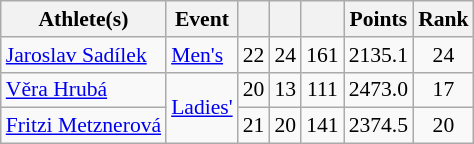<table class="wikitable" style="font-size:90%">
<tr>
<th>Athlete(s)</th>
<th>Event</th>
<th></th>
<th></th>
<th></th>
<th>Points</th>
<th>Rank</th>
</tr>
<tr align="center">
<td align="left"><a href='#'>Jaroslav Sadílek</a></td>
<td align="left"><a href='#'>Men's</a></td>
<td>22</td>
<td>24</td>
<td>161</td>
<td>2135.1</td>
<td>24</td>
</tr>
<tr align="center">
<td align="left"><a href='#'>Věra Hrubá</a></td>
<td align="left" rowspan=2><a href='#'>Ladies'</a></td>
<td>20</td>
<td>13</td>
<td>111</td>
<td>2473.0</td>
<td>17</td>
</tr>
<tr align="center">
<td align="left"><a href='#'>Fritzi Metznerová</a></td>
<td>21</td>
<td>20</td>
<td>141</td>
<td>2374.5</td>
<td>20</td>
</tr>
</table>
